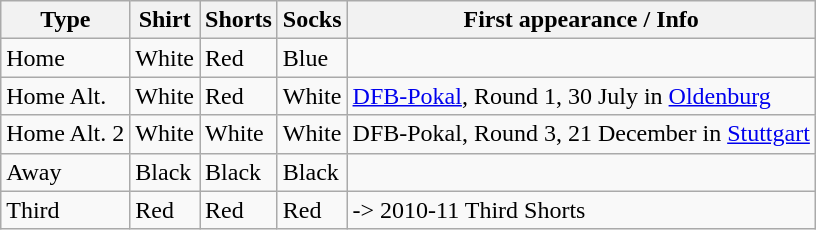<table class="wikitable">
<tr>
<th>Type</th>
<th>Shirt</th>
<th>Shorts</th>
<th>Socks</th>
<th>First appearance / Info</th>
</tr>
<tr>
<td>Home</td>
<td>White</td>
<td>Red</td>
<td>Blue</td>
<td></td>
</tr>
<tr>
<td>Home Alt.</td>
<td>White</td>
<td>Red</td>
<td>White</td>
<td><a href='#'>DFB-Pokal</a>, Round 1, 30 July in <a href='#'>Oldenburg</a></td>
</tr>
<tr>
<td>Home Alt. 2</td>
<td>White</td>
<td>White</td>
<td>White</td>
<td>DFB-Pokal, Round 3, 21 December in <a href='#'>Stuttgart</a></td>
</tr>
<tr>
<td>Away</td>
<td>Black</td>
<td>Black</td>
<td>Black</td>
<td></td>
</tr>
<tr>
<td>Third</td>
<td>Red</td>
<td>Red</td>
<td>Red</td>
<td>-> 2010-11 Third Shorts</td>
</tr>
</table>
